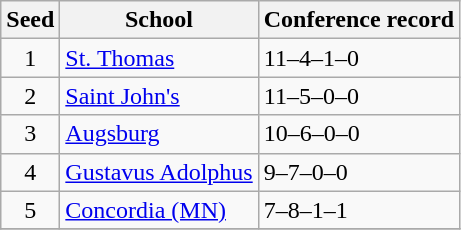<table class="wikitable">
<tr>
<th>Seed</th>
<th>School</th>
<th>Conference record</th>
</tr>
<tr>
<td align=center>1</td>
<td><a href='#'>St. Thomas</a></td>
<td>11–4–1–0</td>
</tr>
<tr>
<td align=center>2</td>
<td><a href='#'>Saint John's</a></td>
<td>11–5–0–0</td>
</tr>
<tr>
<td align=center>3</td>
<td><a href='#'>Augsburg</a></td>
<td>10–6–0–0</td>
</tr>
<tr>
<td align=center>4</td>
<td><a href='#'>Gustavus Adolphus</a></td>
<td>9–7–0–0</td>
</tr>
<tr>
<td align=center>5</td>
<td><a href='#'>Concordia (MN)</a></td>
<td>7–8–1–1</td>
</tr>
<tr>
</tr>
</table>
